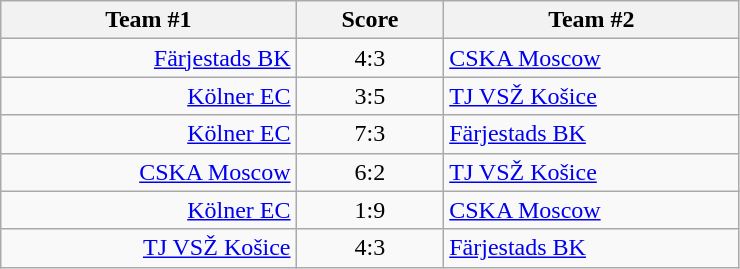<table class="wikitable" style="text-align: center;">
<tr>
<th width=22%>Team #1</th>
<th width=11%>Score</th>
<th width=22%>Team #2</th>
</tr>
<tr>
<td style="text-align: right;"><a href='#'>Färjestads BK</a> </td>
<td>4:3</td>
<td style="text-align: left;"> <a href='#'>CSKA Moscow</a></td>
</tr>
<tr>
<td style="text-align: right;"><a href='#'>Kölner EC</a> </td>
<td>3:5</td>
<td style="text-align: left;"> <a href='#'>TJ VSŽ Košice</a></td>
</tr>
<tr>
<td style="text-align: right;"><a href='#'>Kölner EC</a> </td>
<td>7:3</td>
<td style="text-align: left;"> <a href='#'>Färjestads BK</a></td>
</tr>
<tr>
<td style="text-align: right;"><a href='#'>CSKA Moscow</a> </td>
<td>6:2</td>
<td style="text-align: left;"> <a href='#'>TJ VSŽ Košice</a></td>
</tr>
<tr>
<td style="text-align: right;"><a href='#'>Kölner EC</a> </td>
<td>1:9</td>
<td style="text-align: left;"> <a href='#'>CSKA Moscow</a></td>
</tr>
<tr>
<td style="text-align: right;"><a href='#'>TJ VSŽ Košice</a> </td>
<td>4:3</td>
<td style="text-align: left;"> <a href='#'>Färjestads BK</a></td>
</tr>
</table>
